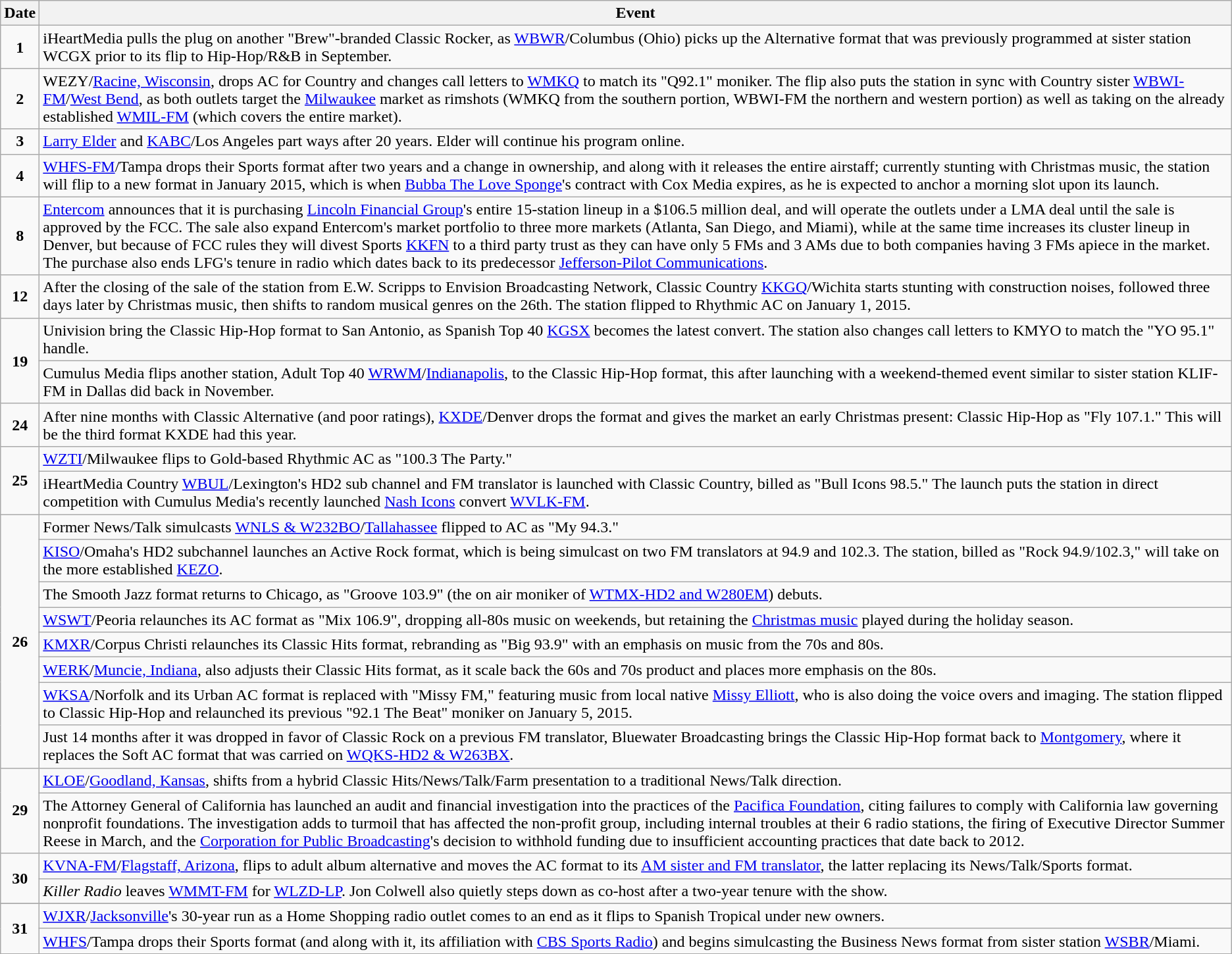<table class="wikitable">
<tr>
<th>Date</th>
<th>Event</th>
</tr>
<tr>
<td style="text-align:center;"><strong>1</strong></td>
<td>iHeartMedia pulls the plug on another "Brew"-branded Classic Rocker, as <a href='#'>WBWR</a>/Columbus (Ohio) picks up the Alternative format that was previously programmed at sister station WCGX prior to its flip to Hip-Hop/R&B in September.</td>
</tr>
<tr>
<td style="text-align:center;"><strong>2</strong></td>
<td>WEZY/<a href='#'>Racine, Wisconsin</a>, drops AC for Country and changes call letters to <a href='#'>WMKQ</a> to match its "Q92.1" moniker. The flip also puts the station in sync with Country sister <a href='#'>WBWI-FM</a>/<a href='#'>West Bend</a>, as both outlets target the <a href='#'>Milwaukee</a> market as rimshots (WMKQ from the southern portion, WBWI-FM the northern and western portion) as well as taking on the already established <a href='#'>WMIL-FM</a> (which covers the entire market).</td>
</tr>
<tr>
<td style="text-align:center;"><strong>3</strong></td>
<td><a href='#'>Larry Elder</a> and <a href='#'>KABC</a>/Los Angeles part ways after 20 years. Elder will continue his program online.</td>
</tr>
<tr>
<td style="text-align:center;"><strong>4</strong></td>
<td><a href='#'>WHFS-FM</a>/Tampa drops their Sports format after two years and a change in ownership, and along with it releases the entire airstaff; currently stunting with Christmas music, the station will flip to a new format in January 2015, which is when <a href='#'>Bubba The Love Sponge</a>'s contract with Cox Media expires, as he is expected to anchor a morning slot upon its launch.</td>
</tr>
<tr>
<td style="text-align:center;"><strong>8</strong></td>
<td><a href='#'>Entercom</a> announces that it is purchasing <a href='#'>Lincoln Financial Group</a>'s entire 15-station lineup in a $106.5 million deal, and will operate the outlets under a LMA deal until the sale is approved by the FCC. The sale also expand Entercom's market portfolio to three more markets (Atlanta, San Diego, and Miami), while at the same time increases its cluster lineup in Denver, but because of FCC rules they will divest Sports <a href='#'>KKFN</a> to a third party trust as they can have only 5 FMs and 3 AMs due to both companies having 3 FMs apiece in the market. The purchase also ends LFG's tenure in radio which dates back to its predecessor <a href='#'>Jefferson-Pilot Communications</a>.</td>
</tr>
<tr>
<td style="text-align:center;"><strong>12</strong></td>
<td>After the closing of the sale of the station from E.W. Scripps to Envision Broadcasting Network, Classic Country <a href='#'>KKGQ</a>/Wichita starts stunting with construction noises, followed three days later by Christmas music, then shifts to random musical genres on the 26th. The station flipped to Rhythmic AC on January 1, 2015.</td>
</tr>
<tr>
<td style="text-align:center;" rowspan=2><strong>19</strong></td>
<td>Univision bring the Classic Hip-Hop format to San Antonio, as Spanish Top 40 <a href='#'>KGSX</a> becomes the latest convert. The station also changes call letters to KMYO to match the "YO 95.1" handle.</td>
</tr>
<tr>
<td>Cumulus Media flips another station, Adult Top 40 <a href='#'>WRWM</a>/<a href='#'>Indianapolis</a>, to the Classic Hip-Hop format, this after launching with a weekend-themed event similar to sister station KLIF-FM in Dallas did back in November.</td>
</tr>
<tr>
<td style="text-align:center;"><strong>24</strong></td>
<td>After nine months with Classic Alternative (and poor ratings), <a href='#'>KXDE</a>/Denver drops the format and gives the market an early Christmas present: Classic Hip-Hop as "Fly 107.1." This will be the third format KXDE had this year.</td>
</tr>
<tr>
<td style="text-align:center;" rowspan=2><strong>25</strong></td>
<td><a href='#'>WZTI</a>/Milwaukee flips to Gold-based Rhythmic AC as "100.3 The Party."</td>
</tr>
<tr>
<td>iHeartMedia Country <a href='#'>WBUL</a>/Lexington's HD2 sub channel and FM translator is launched with Classic Country, billed as "Bull Icons 98.5." The launch puts the station in direct competition with Cumulus Media's recently launched <a href='#'>Nash Icons</a> convert <a href='#'>WVLK-FM</a>.</td>
</tr>
<tr>
<td style="text-align:center;" rowspan=8><strong>26</strong></td>
<td>Former News/Talk simulcasts <a href='#'>WNLS & W232BO</a>/<a href='#'>Tallahassee</a> flipped to AC as "My 94.3."</td>
</tr>
<tr>
<td><a href='#'>KISO</a>/Omaha's HD2 subchannel launches an Active Rock format, which is being simulcast on two FM translators at 94.9 and 102.3. The station, billed as "Rock 94.9/102.3," will take on the more established <a href='#'>KEZO</a>.</td>
</tr>
<tr>
<td>The Smooth Jazz format returns to Chicago, as "Groove 103.9" (the on air moniker of <a href='#'>WTMX-HD2 and W280EM</a>) debuts.</td>
</tr>
<tr>
<td><a href='#'>WSWT</a>/Peoria relaunches its AC format as "Mix 106.9", dropping all-80s music on weekends, but retaining the <a href='#'>Christmas music</a> played during the holiday season.</td>
</tr>
<tr>
<td><a href='#'>KMXR</a>/Corpus Christi relaunches its Classic Hits format, rebranding as "Big 93.9" with an emphasis on music from the 70s and 80s.</td>
</tr>
<tr>
<td><a href='#'>WERK</a>/<a href='#'>Muncie, Indiana</a>, also adjusts their Classic Hits format, as it scale back the 60s and 70s product and places more emphasis on the 80s.</td>
</tr>
<tr>
<td><a href='#'>WKSA</a>/Norfolk and its Urban AC format is replaced with "Missy FM," featuring music from local native <a href='#'>Missy Elliott</a>, who is also doing the voice overs and imaging. The station flipped to Classic Hip-Hop and relaunched its previous "92.1 The Beat" moniker on January 5, 2015.</td>
</tr>
<tr>
<td>Just 14 months after it was dropped in favor of Classic Rock on a previous FM translator, Bluewater Broadcasting brings the Classic Hip-Hop format back to <a href='#'>Montgomery</a>, where it replaces the Soft AC format that was carried on <a href='#'>WQKS-HD2 & W263BX</a>.</td>
</tr>
<tr>
<td style="text-align:center;" rowspan=2><strong>29</strong></td>
<td><a href='#'>KLOE</a>/<a href='#'>Goodland, Kansas</a>, shifts from a hybrid Classic Hits/News/Talk/Farm presentation to a traditional News/Talk direction.</td>
</tr>
<tr>
<td>The Attorney General of California has launched an audit and financial investigation into the practices of the <a href='#'>Pacifica Foundation</a>, citing failures to comply with California law governing nonprofit foundations. The investigation adds to turmoil that has affected the non-profit group, including internal troubles at their 6 radio stations, the firing of Executive Director Summer Reese in March, and the <a href='#'>Corporation for Public Broadcasting</a>'s decision to withhold funding due to insufficient accounting practices that date back to 2012.</td>
</tr>
<tr>
<td style="text-align:center;" rowspan=2><strong>30</strong></td>
<td><a href='#'>KVNA-FM</a>/<a href='#'>Flagstaff, Arizona</a>, flips to adult album alternative and moves the AC format to its <a href='#'>AM sister and FM translator</a>, the latter replacing its News/Talk/Sports format.</td>
</tr>
<tr>
<td><em>Killer Radio</em> leaves <a href='#'>WMMT-FM</a> for <a href='#'>WLZD-LP</a>. Jon Colwell also quietly steps down as co-host after a two-year tenure with the show.</td>
</tr>
<tr>
</tr>
<tr>
<td style="text-align:center;" rowspan=2><strong>31</strong></td>
<td><a href='#'>WJXR</a>/<a href='#'>Jacksonville</a>'s 30-year run as a Home Shopping radio outlet comes to an end as it flips to Spanish Tropical under new owners.</td>
</tr>
<tr>
<td><a href='#'>WHFS</a>/Tampa drops their Sports format (and along with it, its affiliation with <a href='#'>CBS Sports Radio</a>) and begins simulcasting the Business News format from sister station <a href='#'>WSBR</a>/Miami.</td>
</tr>
</table>
